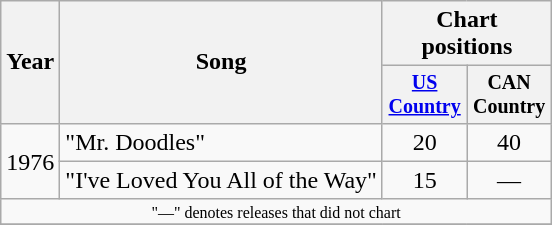<table class="wikitable" style="text-align:center;">
<tr>
<th rowspan="2">Year</th>
<th rowspan="2">Song</th>
<th colspan="2">Chart positions</th>
</tr>
<tr style="font-size:smaller;">
<th width="50"><a href='#'>US Country</a><br></th>
<th width="50">CAN Country<br></th>
</tr>
<tr>
<td rowspan="2">1976</td>
<td align="left">"Mr. Doodles"</td>
<td>20</td>
<td>40</td>
</tr>
<tr>
<td align="left">"I've Loved You All of the Way"</td>
<td>15</td>
<td>—</td>
</tr>
<tr>
<td align="center" colspan="4" style="font-size: 8pt">"—" denotes releases that did not chart</td>
</tr>
<tr>
</tr>
</table>
